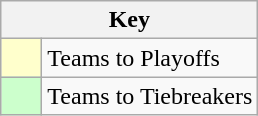<table class="wikitable" style="text-align: center;">
<tr>
<th colspan=2>Key</th>
</tr>
<tr>
<td style="background:#ffffcc; width:20px;"></td>
<td align=left>Teams to Playoffs</td>
</tr>
<tr>
<td style="background:#ccffcc; width:20px;"></td>
<td align=left>Teams to Tiebreakers</td>
</tr>
</table>
